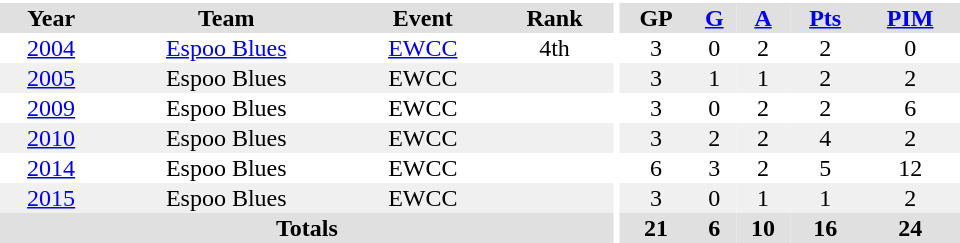<table border="0" cellpadding="1" cellspacing="0" style="text-align:center; width:40em">
<tr>
<th colspan="4" bgcolor="#ffffff"></th>
<th rowspan="112" bgcolor="#ffffff"></th>
<th colspan="5" bgcolor="#ffffff"></th>
</tr>
<tr bgcolor="#e0e0e0">
<th>Year</th>
<th>Team</th>
<th>Event</th>
<th>Rank</th>
<th>GP</th>
<th><a href='#'>G</a></th>
<th><a href='#'>A</a></th>
<th><a href='#'>Pts</a></th>
<th><a href='#'>PIM</a></th>
</tr>
<tr>
<td><a href='#'>2004</a></td>
<td><a href='#'>Espoo Blues</a></td>
<td><a href='#'>EWCC</a></td>
<td>4th</td>
<td>3</td>
<td>0</td>
<td>2</td>
<td>2</td>
<td>0</td>
</tr>
<tr bgcolor="#f0f0f0">
<td><a href='#'>2005</a></td>
<td>Espoo Blues</td>
<td>EWCC</td>
<td></td>
<td>3</td>
<td>1</td>
<td>1</td>
<td>2</td>
<td>2</td>
</tr>
<tr>
<td><a href='#'>2009</a></td>
<td>Espoo Blues</td>
<td>EWCC</td>
<td></td>
<td>3</td>
<td>0</td>
<td>2</td>
<td>2</td>
<td>6</td>
</tr>
<tr bgcolor="#f0f0f0">
<td><a href='#'>2010</a></td>
<td>Espoo Blues</td>
<td>EWCC</td>
<td></td>
<td>3</td>
<td>2</td>
<td>2</td>
<td>4</td>
<td>2</td>
</tr>
<tr>
<td><a href='#'>2014</a></td>
<td>Espoo Blues</td>
<td>EWCC</td>
<td></td>
<td>6</td>
<td>3</td>
<td>2</td>
<td>5</td>
<td>12</td>
</tr>
<tr bgcolor="#f0f0f0">
<td><a href='#'>2015</a></td>
<td>Espoo Blues</td>
<td>EWCC</td>
<td></td>
<td>3</td>
<td>0</td>
<td>1</td>
<td>1</td>
<td>2</td>
</tr>
<tr bgcolor="#e0e0e0">
<th colspan="4">Totals</th>
<th>21</th>
<th>6</th>
<th>10</th>
<th>16</th>
<th>24</th>
</tr>
</table>
